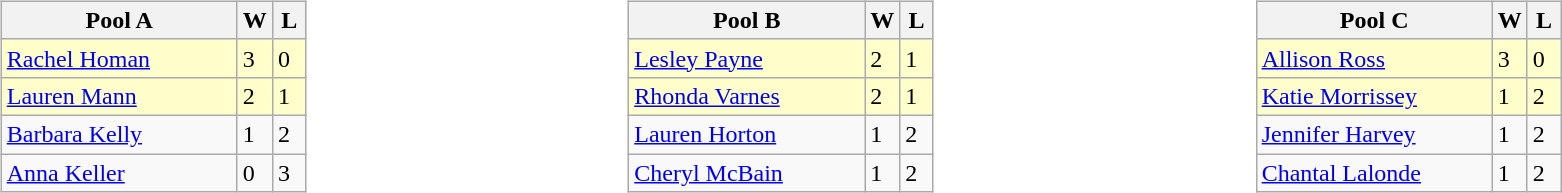<table>
<tr>
<td width=10% valign="top"><br><table class="wikitable">
<tr>
<th width=150>Pool A</th>
<th width=15>W</th>
<th width=15>L</th>
</tr>
<tr bgcolor=#ffffcc>
<td> <a href='#'>Rachel Homan</a></td>
<td>3</td>
<td>0</td>
</tr>
<tr bgcolor=#ffffcc>
<td> <a href='#'>Lauren Mann</a></td>
<td>2</td>
<td>1</td>
</tr>
<tr>
<td> <a href='#'>Barbara Kelly</a></td>
<td>1</td>
<td>2</td>
</tr>
<tr>
<td> <a href='#'>Anna Keller</a></td>
<td>0</td>
<td>3</td>
</tr>
</table>
</td>
<td width=10% valign="top"><br><table class="wikitable">
<tr>
<th width=150>Pool B</th>
<th width=15>W</th>
<th width=15>L</th>
</tr>
<tr bgcolor=#ffffcc>
<td> <a href='#'>Lesley Payne</a></td>
<td>2</td>
<td>1</td>
</tr>
<tr bgcolor=#ffffcc>
<td> <a href='#'>Rhonda Varnes</a></td>
<td>2</td>
<td>1</td>
</tr>
<tr>
<td> <a href='#'>Lauren Horton</a></td>
<td>1</td>
<td>2</td>
</tr>
<tr>
<td> <a href='#'>Cheryl McBain</a></td>
<td>1</td>
<td>2</td>
</tr>
</table>
</td>
<td width=10% valign="top"><br><table class="wikitable">
<tr>
<th width=150>Pool C</th>
<th width=15>W</th>
<th width=15>L</th>
</tr>
<tr bgcolor=#ffffcc>
<td> <a href='#'>Allison Ross</a></td>
<td>3</td>
<td>0</td>
</tr>
<tr bgcolor=#ffffcc>
<td> <a href='#'>Katie Morrissey</a></td>
<td>1</td>
<td>2</td>
</tr>
<tr>
<td> <a href='#'>Jennifer Harvey</a></td>
<td>1</td>
<td>2</td>
</tr>
<tr>
<td> <a href='#'>Chantal Lalonde</a></td>
<td>1</td>
<td>2</td>
</tr>
</table>
</td>
</tr>
</table>
